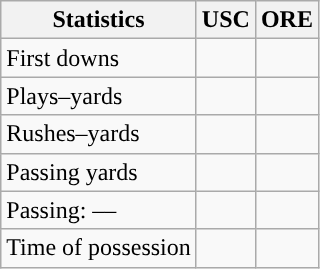<table class="wikitable" style="float:left">
<tr>
<th>Statistics</th>
<th>USC</th>
<th>ORE</th>
</tr>
<tr>
<td>First downs</td>
<td></td>
<td></td>
</tr>
<tr>
<td>Plays–yards</td>
<td></td>
<td></td>
</tr>
<tr>
<td>Rushes–yards</td>
<td></td>
<td></td>
</tr>
<tr>
<td>Passing yards</td>
<td></td>
<td></td>
</tr>
<tr>
<td>Passing: ––</td>
<td></td>
<td></td>
</tr>
<tr>
<td>Time of possession</td>
<td></td>
<td></td>
</tr>
</table>
